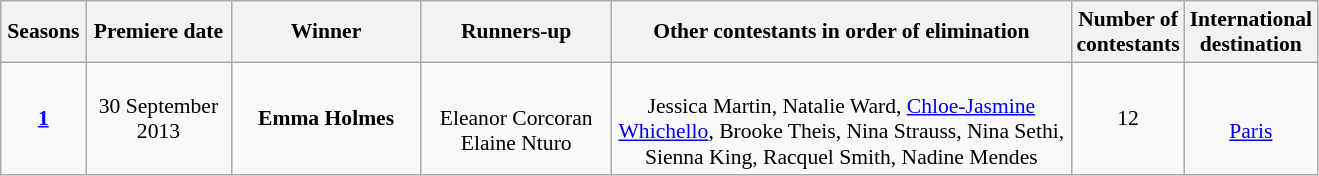<table class="wikitable" style="font-size:90%; text-align: center;">
<tr>
<th width="50">Seasons</th>
<th width="90">Premiere date</th>
<th width="120">Winner</th>
<th width="120">Runners-up</th>
<th width="300">Other contestants in order of elimination</th>
<th width="30">Number of contestants</th>
<th width="30">International destination</th>
</tr>
<tr>
<td><strong><a href='#'>1</a></strong></td>
<td>30 September 2013</td>
<td><strong>Emma Holmes</strong></td>
<td><br>Eleanor Corcoran<br>
Elaine Nturo</td>
<td><br>Jessica Martin, 
Natalie Ward, 
<a href='#'>Chloe-Jasmine Whichello</a>, 
Brooke Theis, 
Nina Strauss, 
Nina Sethi, 
Sienna King, 
Racquel Smith, 
Nadine Mendes</td>
<td>12</td>
<td><br><a href='#'>Paris</a></td>
</tr>
</table>
